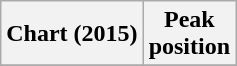<table class="wikitable sortable plainrowheaders" style="text-align:center">
<tr>
<th scope="col">Chart (2015)</th>
<th scope="col">Peak<br>position</th>
</tr>
<tr>
</tr>
</table>
